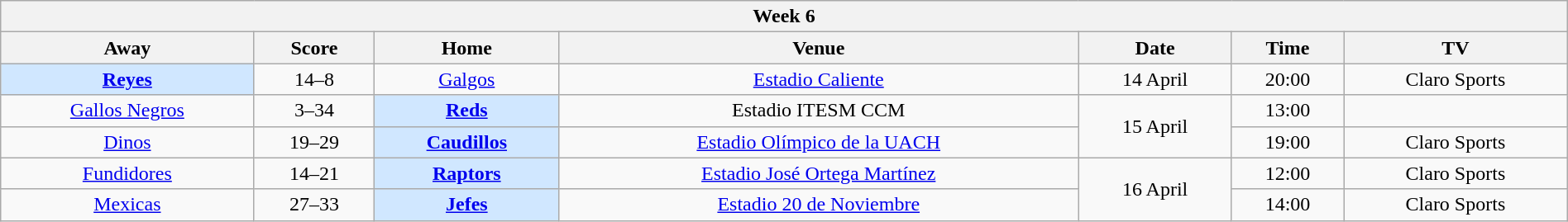<table class="wikitable mw-collapsible mw-collapsed" style="width:100%;">
<tr>
<th colspan="8">Week 6</th>
</tr>
<tr>
<th>Away</th>
<th>Score</th>
<th>Home</th>
<th>Venue</th>
<th>Date</th>
<th>Time</th>
<th>TV</th>
</tr>
<tr align="center">
<td bgcolor="#D0E7FF"><strong><a href='#'>Reyes</a></strong></td>
<td>14–8</td>
<td><a href='#'>Galgos</a></td>
<td><a href='#'>Estadio Caliente</a></td>
<td>14 April</td>
<td>20:00</td>
<td>Claro Sports</td>
</tr>
<tr align="center">
<td><a href='#'>Gallos Negros</a></td>
<td>3–34</td>
<td bgcolor="#D0E7FF"><strong><a href='#'>Reds</a></strong></td>
<td>Estadio ITESM CCM</td>
<td rowspan=2>15 April</td>
<td>13:00</td>
<td></td>
</tr>
<tr align="center">
<td><a href='#'>Dinos</a></td>
<td>19–29</td>
<td bgcolor="#D0E7FF"><strong><a href='#'>Caudillos</a></strong></td>
<td><a href='#'>Estadio Olímpico de la UACH</a></td>
<td>19:00</td>
<td>Claro Sports</td>
</tr>
<tr align="center">
<td><a href='#'>Fundidores</a></td>
<td>14–21</td>
<td bgcolor="#D0E7FF"><strong><a href='#'>Raptors</a></strong></td>
<td><a href='#'>Estadio José Ortega Martínez</a></td>
<td rowspan=2>16 April</td>
<td>12:00</td>
<td>Claro Sports</td>
</tr>
<tr align="center">
<td><a href='#'>Mexicas</a></td>
<td>27–33</td>
<td bgcolor="#D0E7FF"><strong><a href='#'>Jefes</a></strong></td>
<td><a href='#'>Estadio 20 de Noviembre</a></td>
<td>14:00</td>
<td>Claro Sports</td>
</tr>
</table>
